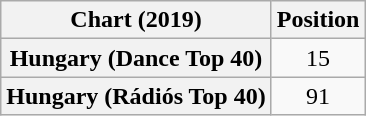<table class="wikitable sortable plainrowheaders" style="text-align:center">
<tr>
<th scope="col">Chart (2019)</th>
<th scope="col">Position</th>
</tr>
<tr>
<th scope="row">Hungary (Dance Top 40)</th>
<td>15</td>
</tr>
<tr>
<th scope="row">Hungary (Rádiós Top 40)</th>
<td>91</td>
</tr>
</table>
